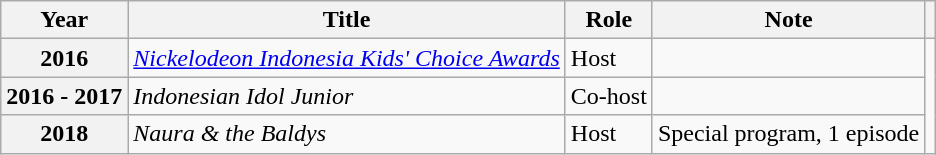<table class="wikitable plainrowheaders sortable">
<tr>
<th>Year</th>
<th>Title</th>
<th>Role</th>
<th scope="col" class="unsortable">Note</th>
<th></th>
</tr>
<tr>
<th scope="row">2016</th>
<td><em><a href='#'>Nickelodeon Indonesia Kids' Choice Awards</a></em></td>
<td>Host</td>
<td></td>
</tr>
<tr>
<th scope="row">2016 - 2017</th>
<td><em>Indonesian Idol Junior</em></td>
<td>Co-host</td>
<td></td>
</tr>
<tr>
<th scope="row">2018</th>
<td><em>Naura & the Baldys</em></td>
<td>Host</td>
<td>Special program, 1 episode</td>
</tr>
</table>
